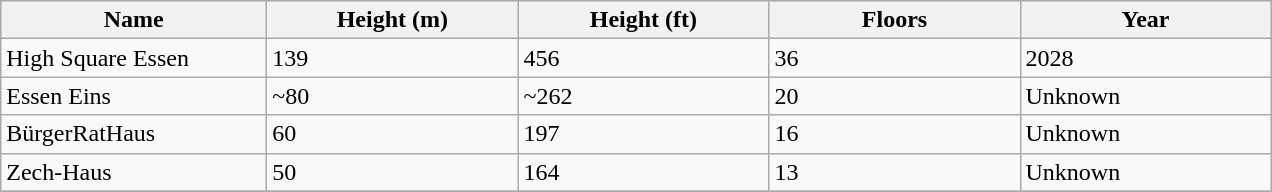<table class = "wikitable sortable">
<tr ---- align="center" valign="top" bgcolor="#dddddd">
<th width="170px">Name</th>
<th width="160px">Height (m)<br></th>
<th width="160px">Height (ft)<br></th>
<th width="160px">Floors</th>
<th width="160px">Year</th>
</tr>
<tr>
<td>High Square Essen</td>
<td>139</td>
<td>456</td>
<td>36</td>
<td>2028</td>
</tr>
<tr>
<td>Essen Eins</td>
<td>~80</td>
<td>~262</td>
<td>20</td>
<td>Unknown</td>
</tr>
<tr>
<td>BürgerRatHaus</td>
<td>60</td>
<td>197</td>
<td>16</td>
<td>Unknown</td>
</tr>
<tr>
<td>Zech-Haus</td>
<td>50</td>
<td>164</td>
<td>13</td>
<td>Unknown</td>
</tr>
<tr>
</tr>
</table>
